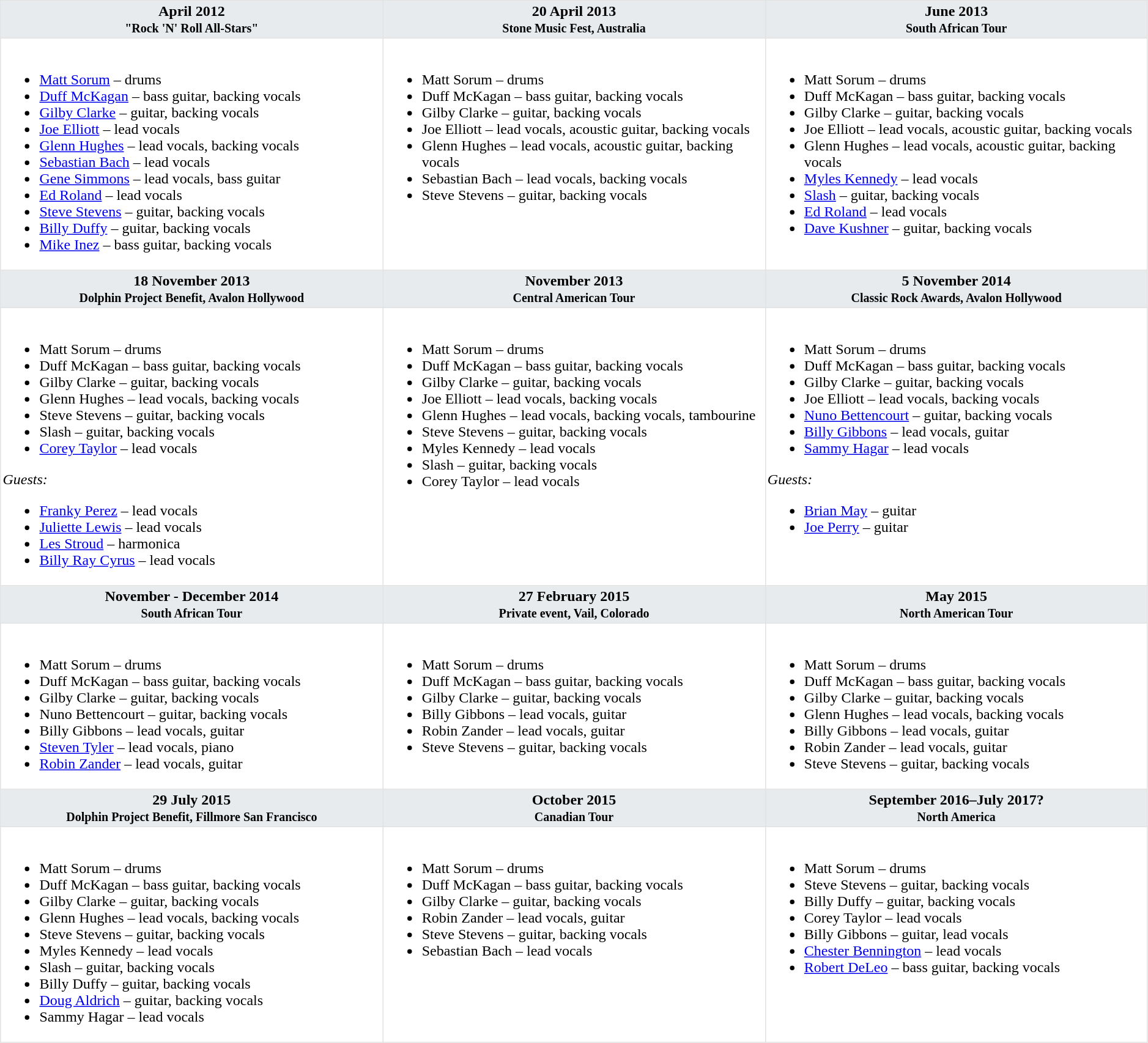<table class="toccolours" border="1" cellpadding="2" cellspacing="0"  style="float:width:375px; margin:0 0 1em 1em; border-collapse:collapse; border:1px solid #e2e2e2; width:99%;">
<tr>
<th style="vertical-align:top; background:#e7ebee; width:33%;">April 2012<br><small>"Rock 'N' Roll All-Stars"</small></th>
<th style="vertical-align:top; background:#e7ebee; width:33%;">20 April 2013<br><small>Stone Music Fest, Australia</small></th>
<th style="vertical-align:top; background:#e7ebee; width:33%;">June 2013 <br><small>South African Tour</small></th>
</tr>
<tr>
<td valign=top><br><ul><li><a href='#'>Matt Sorum</a> – drums</li><li><a href='#'>Duff McKagan</a> – bass guitar, backing vocals</li><li><a href='#'>Gilby Clarke</a> – guitar, backing vocals</li><li><a href='#'>Joe Elliott</a> – lead vocals</li><li><a href='#'>Glenn Hughes</a> – lead vocals, backing vocals</li><li><a href='#'>Sebastian Bach</a> – lead vocals</li><li><a href='#'>Gene Simmons</a> – lead vocals, bass guitar</li><li><a href='#'>Ed Roland</a> – lead vocals</li><li><a href='#'>Steve Stevens</a> – guitar, backing vocals</li><li><a href='#'>Billy Duffy</a> – guitar, backing vocals</li><li><a href='#'>Mike Inez</a> – bass guitar, backing vocals</li></ul></td>
<td valign=top><br><ul><li>Matt Sorum – drums</li><li>Duff McKagan – bass guitar, backing vocals</li><li>Gilby Clarke – guitar, backing vocals</li><li>Joe Elliott – lead vocals, acoustic guitar, backing vocals</li><li>Glenn Hughes – lead vocals, acoustic guitar, backing vocals</li><li>Sebastian Bach – lead vocals, backing vocals</li><li>Steve Stevens – guitar, backing vocals</li></ul></td>
<td valign=top><br><ul><li>Matt Sorum – drums</li><li>Duff McKagan – bass guitar, backing vocals</li><li>Gilby Clarke – guitar, backing vocals</li><li>Joe Elliott – lead vocals, acoustic guitar, backing vocals</li><li>Glenn Hughes – lead vocals, acoustic guitar, backing vocals</li><li><a href='#'>Myles Kennedy</a> – lead vocals</li><li><a href='#'>Slash</a> – guitar, backing vocals</li><li><a href='#'>Ed Roland</a> – lead vocals</li><li><a href='#'>Dave Kushner</a> – guitar, backing vocals</li></ul></td>
</tr>
<tr>
<th style="vertical-align:top; background:#e7ebee; width:33%;">18 November 2013<br><small>Dolphin Project Benefit, Avalon Hollywood</small></th>
<th style="vertical-align:top; background:#e7ebee; width:33%;">November 2013<br><small>Central American Tour</small></th>
<th style="vertical-align:top; background:#e7ebee; width:33%;">5 November 2014<br><small>Classic Rock Awards, Avalon Hollywood</small></th>
</tr>
<tr>
<td valign=top><br><ul><li>Matt Sorum – drums</li><li>Duff McKagan – bass guitar, backing vocals</li><li>Gilby Clarke – guitar, backing vocals</li><li>Glenn Hughes – lead vocals, backing vocals</li><li>Steve Stevens – guitar, backing vocals</li><li>Slash – guitar, backing vocals</li><li><a href='#'>Corey Taylor</a> – lead vocals</li></ul><em>Guests:</em><ul><li><a href='#'>Franky Perez</a> – lead vocals</li><li><a href='#'>Juliette Lewis</a> – lead vocals</li><li><a href='#'>Les Stroud</a> – harmonica</li><li><a href='#'>Billy Ray Cyrus</a> – lead vocals</li></ul></td>
<td valign=top><br><ul><li>Matt Sorum – drums</li><li>Duff McKagan – bass guitar, backing vocals</li><li>Gilby Clarke – guitar, backing vocals</li><li>Joe Elliott – lead vocals, backing vocals</li><li>Glenn Hughes – lead vocals, backing vocals, tambourine</li><li>Steve Stevens – guitar, backing vocals</li><li>Myles Kennedy – lead vocals</li><li>Slash – guitar, backing vocals</li><li>Corey Taylor – lead vocals</li></ul></td>
<td valign=top><br><ul><li>Matt Sorum – drums</li><li>Duff McKagan – bass guitar, backing vocals</li><li>Gilby Clarke – guitar, backing vocals</li><li>Joe Elliott – lead vocals, backing vocals</li><li><a href='#'>Nuno Bettencourt</a> – guitar, backing vocals</li><li><a href='#'>Billy Gibbons</a> – lead vocals, guitar</li><li><a href='#'>Sammy Hagar</a> – lead vocals</li></ul><em>Guests:</em><ul><li><a href='#'>Brian May</a> – guitar</li><li><a href='#'>Joe Perry</a> – guitar</li></ul></td>
</tr>
<tr>
<th style="vertical-align:top; background:#e7ebee; width:33%;">November - December 2014<br><small>South African Tour</small></th>
<th style="vertical-align:top; background:#e7ebee; width:33%;">27 February 2015<br><small> Private event, Vail, Colorado</small></th>
<th style="vertical-align:top; background:#e7ebee; width:33%;">May 2015<br><small>North American Tour</small></th>
</tr>
<tr>
<td valign=top><br><ul><li>Matt Sorum – drums</li><li>Duff McKagan – bass guitar, backing vocals</li><li>Gilby Clarke – guitar, backing vocals</li><li>Nuno Bettencourt – guitar, backing vocals</li><li>Billy Gibbons – lead vocals, guitar</li><li><a href='#'>Steven Tyler</a> – lead vocals, piano</li><li><a href='#'>Robin Zander</a> – lead vocals, guitar</li></ul></td>
<td valign=top><br><ul><li>Matt Sorum – drums</li><li>Duff McKagan – bass guitar, backing vocals</li><li>Gilby Clarke – guitar, backing vocals</li><li>Billy Gibbons – lead vocals, guitar</li><li>Robin Zander – lead vocals, guitar</li><li>Steve Stevens – guitar, backing vocals</li></ul></td>
<td valign=top><br><ul><li>Matt Sorum – drums</li><li>Duff McKagan – bass guitar, backing vocals</li><li>Gilby Clarke – guitar, backing vocals</li><li>Glenn Hughes – lead vocals, backing vocals</li><li>Billy Gibbons – lead vocals, guitar</li><li>Robin Zander – lead vocals, guitar</li><li>Steve Stevens – guitar, backing vocals</li></ul></td>
</tr>
<tr>
<th style="vertical-align:top; background:#e7ebee; width:33%;">29 July 2015<br><small>Dolphin Project Benefit, Fillmore San Francisco</small></th>
<th style="vertical-align:top; background:#e7ebee; width:33%;">October 2015<br><small> Canadian Tour</small></th>
<th style="vertical-align:top; background:#e7ebee; width:33%;">September 2016–July 2017?<br><small> North America</small></th>
</tr>
<tr>
<td valign=top><br><ul><li>Matt Sorum – drums</li><li>Duff McKagan – bass guitar, backing vocals</li><li>Gilby Clarke – guitar, backing vocals</li><li>Glenn Hughes – lead vocals, backing vocals</li><li>Steve Stevens – guitar, backing vocals</li><li>Myles Kennedy – lead vocals</li><li>Slash – guitar, backing vocals</li><li>Billy Duffy – guitar, backing vocals</li><li><a href='#'>Doug Aldrich</a> – guitar, backing vocals</li><li>Sammy Hagar – lead vocals</li></ul></td>
<td valign=top><br><ul><li>Matt Sorum – drums</li><li>Duff McKagan – bass guitar, backing vocals</li><li>Gilby Clarke – guitar, backing vocals</li><li>Robin Zander – lead vocals, guitar</li><li>Steve Stevens – guitar, backing vocals</li><li>Sebastian Bach – lead vocals</li></ul></td>
<td valign=top><br><ul><li>Matt Sorum – drums</li><li>Steve Stevens – guitar, backing vocals</li><li>Billy Duffy – guitar, backing vocals</li><li>Corey Taylor – lead vocals</li><li>Billy Gibbons – guitar, lead vocals</li><li><a href='#'>Chester Bennington</a> – lead vocals</li><li><a href='#'>Robert DeLeo</a> – bass guitar, backing vocals</li></ul></td>
</tr>
</table>
